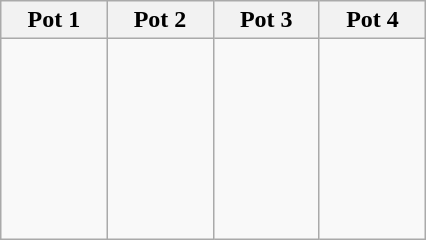<table class="wikitable">
<tr>
<th style="width: 15%;">Pot 1</th>
<th style="width: 15%;">Pot 2</th>
<th style="width: 15%;">Pot 3</th>
<th style="width: 15%;">Pot 4</th>
</tr>
<tr>
<td style="vertical-align: top;"><br><br><br><br><br><br><br></td>
<td style="vertical-align: top;"><br><br><br><br><br><br><br></td>
<td style="vertical-align: top;"><br><br><br><br><br><br><br></td>
<td style="vertical-align: top;"><br><br><br><br><br><br><br></td>
</tr>
</table>
